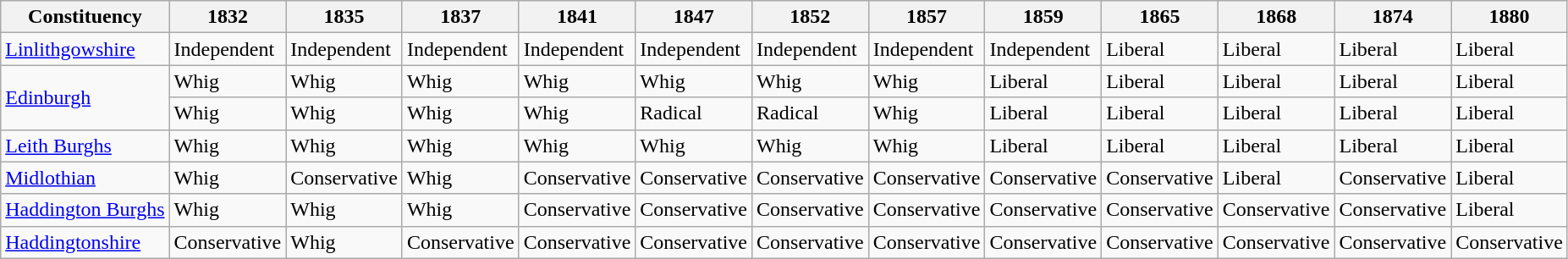<table class=wikitable>
<tr>
<th>Constituency</th>
<th>1832</th>
<th>1835</th>
<th>1837</th>
<th>1841</th>
<th>1847</th>
<th>1852</th>
<th>1857</th>
<th>1859</th>
<th>1865</th>
<th>1868</th>
<th>1874</th>
<th>1880</th>
</tr>
<tr>
<td><a href='#'>Linlithgowshire</a></td>
<td bgcolor=>Independent</td>
<td bgcolor=>Independent</td>
<td bgcolor=>Independent</td>
<td bgcolor=>Independent</td>
<td bgcolor=>Independent</td>
<td bgcolor=>Independent</td>
<td bgcolor=>Independent</td>
<td bgcolor=>Independent</td>
<td bgcolor=>Liberal</td>
<td bgcolor=>Liberal</td>
<td bgcolor=>Liberal</td>
<td bgcolor=>Liberal</td>
</tr>
<tr>
<td rowspan=2><a href='#'>Edinburgh</a></td>
<td bgcolor=>Whig</td>
<td bgcolor=>Whig</td>
<td bgcolor=>Whig</td>
<td bgcolor=>Whig</td>
<td bgcolor=>Whig</td>
<td bgcolor=>Whig</td>
<td bgcolor=>Whig</td>
<td bgcolor=>Liberal</td>
<td bgcolor=>Liberal</td>
<td bgcolor=>Liberal</td>
<td bgcolor=>Liberal</td>
<td bgcolor=>Liberal</td>
</tr>
<tr>
<td bgcolor=>Whig</td>
<td bgcolor=>Whig</td>
<td bgcolor=>Whig</td>
<td bgcolor=>Whig</td>
<td bgcolor=>Radical</td>
<td bgcolor=>Radical</td>
<td bgcolor=>Whig</td>
<td bgcolor=>Liberal</td>
<td bgcolor=>Liberal</td>
<td bgcolor=>Liberal</td>
<td bgcolor=>Liberal</td>
<td bgcolor=>Liberal</td>
</tr>
<tr>
<td><a href='#'>Leith Burghs</a></td>
<td bgcolor=>Whig</td>
<td bgcolor=>Whig</td>
<td bgcolor=>Whig</td>
<td bgcolor=>Whig</td>
<td bgcolor=>Whig</td>
<td bgcolor=>Whig</td>
<td bgcolor=>Whig</td>
<td bgcolor=>Liberal</td>
<td bgcolor=>Liberal</td>
<td bgcolor=>Liberal</td>
<td bgcolor=>Liberal</td>
<td bgcolor=>Liberal</td>
</tr>
<tr>
<td><a href='#'>Midlothian</a></td>
<td bgcolor=>Whig</td>
<td bgcolor=>Conservative</td>
<td bgcolor=>Whig</td>
<td bgcolor=>Conservative</td>
<td bgcolor=>Conservative</td>
<td bgcolor=>Conservative</td>
<td bgcolor=>Conservative</td>
<td bgcolor=>Conservative</td>
<td bgcolor=>Conservative</td>
<td bgcolor=>Liberal</td>
<td bgcolor=>Conservative</td>
<td bgcolor=>Liberal</td>
</tr>
<tr>
<td><a href='#'>Haddington Burghs</a></td>
<td bgcolor=>Whig</td>
<td bgcolor=>Whig</td>
<td bgcolor=>Whig</td>
<td bgcolor=>Conservative</td>
<td bgcolor=>Conservative</td>
<td bgcolor=>Conservative</td>
<td bgcolor=>Conservative</td>
<td bgcolor=>Conservative</td>
<td bgcolor=>Conservative</td>
<td bgcolor=>Conservative</td>
<td bgcolor=>Conservative</td>
<td bgcolor=>Liberal</td>
</tr>
<tr>
<td><a href='#'>Haddingtonshire</a></td>
<td bgcolor=>Conservative</td>
<td bgcolor=>Whig</td>
<td bgcolor=>Conservative</td>
<td bgcolor=>Conservative</td>
<td bgcolor=>Conservative</td>
<td bgcolor=>Conservative</td>
<td bgcolor=>Conservative</td>
<td bgcolor=>Conservative</td>
<td bgcolor=>Conservative</td>
<td bgcolor=>Conservative</td>
<td bgcolor=>Conservative</td>
<td bgcolor=>Conservative</td>
</tr>
</table>
